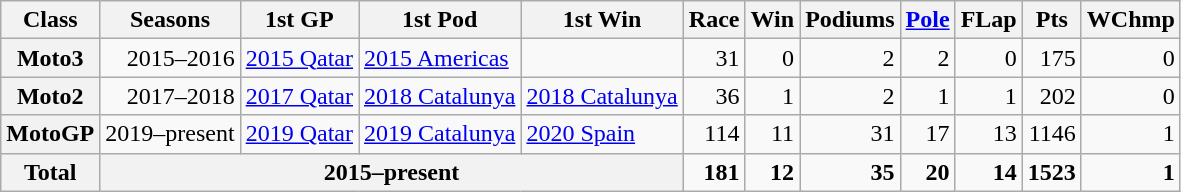<table class="wikitable" style=text-align:right;">
<tr>
<th>Class</th>
<th>Seasons</th>
<th>1st GP</th>
<th>1st Pod</th>
<th>1st Win</th>
<th>Race</th>
<th>Win</th>
<th>Podiums</th>
<th><a href='#'>Pole</a></th>
<th>FLap</th>
<th>Pts</th>
<th>WChmp</th>
</tr>
<tr>
<th>Moto3</th>
<td>2015–2016</td>
<td style="text-align:left;"><a href='#'>2015 Qatar</a></td>
<td style="text-align:left;"><a href='#'>2015 Americas</a></td>
<td style="text-align:left;"></td>
<td>31</td>
<td>0</td>
<td>2</td>
<td>2</td>
<td>0</td>
<td>175</td>
<td>0</td>
</tr>
<tr>
<th>Moto2</th>
<td>2017–2018</td>
<td style="text-align:left;"><a href='#'>2017 Qatar</a></td>
<td style="text-align:left;"><a href='#'>2018 Catalunya</a></td>
<td style="text-align:left;"><a href='#'>2018 Catalunya</a></td>
<td>36</td>
<td>1</td>
<td>2</td>
<td>1</td>
<td>1</td>
<td>202</td>
<td>0</td>
</tr>
<tr>
<th>MotoGP</th>
<td>2019–present</td>
<td style="text-align:left;"><a href='#'>2019 Qatar</a></td>
<td style="text-align:left;"><a href='#'>2019 Catalunya</a></td>
<td style="text-align:left;"><a href='#'>2020 Spain</a></td>
<td>114</td>
<td>11</td>
<td>31</td>
<td>17</td>
<td>13</td>
<td>1146</td>
<td>1</td>
</tr>
<tr>
<th>Total</th>
<th colspan="4">2015–present</th>
<td><strong>181</strong></td>
<td><strong>12</strong></td>
<td><strong>35</strong></td>
<td><strong>20</strong></td>
<td><strong>14</strong></td>
<td><strong>1523</strong></td>
<td><strong>1</strong></td>
</tr>
</table>
